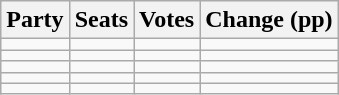<table class="wikitable" style="text-align:right;">
<tr>
<th>Party</th>
<th>Seats</th>
<th>Votes</th>
<th colspan="3">Change (pp)</th>
</tr>
<tr>
<td style="text-align:left;"></td>
<td></td>
<td></td>
<td></td>
</tr>
<tr>
<td style="text-align:left;"></td>
<td></td>
<td></td>
<td></td>
</tr>
<tr>
<td style="text-align:left;"></td>
<td></td>
<td></td>
<td></td>
</tr>
<tr>
<td style="text-align:left;"></td>
<td></td>
<td></td>
<td></td>
</tr>
<tr>
<td style="text-align:left;"></td>
<td></td>
<td></td>
<td></td>
</tr>
</table>
